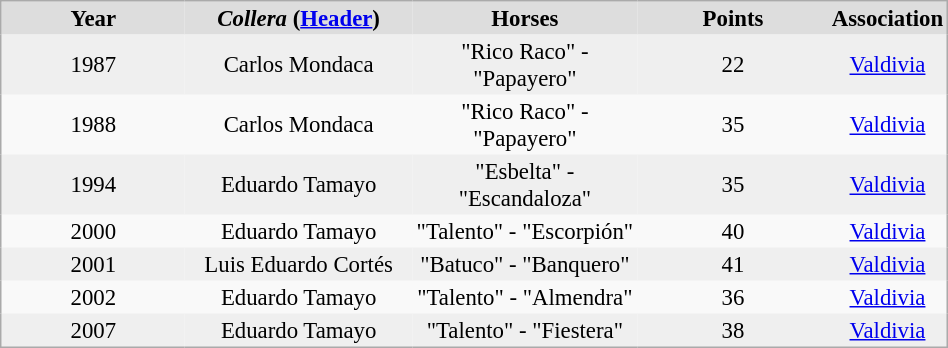<table align=center cellpadding="2" cellspacing="0" style="background: #F9F9F9; border: 1px #aaa solid; border-collapse: collapse; font-size: 95%;" width=50%>
<tr bgcolor=#DDDDDD style="color:black;">
<th width="200">Year</th>
<th width="230"><em>Collera</em> (<a href='#'>Header</a>)</th>
<th width="200">Horses</th>
<th width="200">Points</th>
<th width="75">Association</th>
</tr>
<tr align="center" bgcolor="#EFEFEF">
<td>1987</td>
<td>Carlos Mondaca</td>
<td>"Rico Raco" - "Papayero"</td>
<td>22</td>
<td><a href='#'>Valdivia</a></td>
</tr>
<tr align="center">
<td>1988</td>
<td>Carlos Mondaca</td>
<td>"Rico Raco" - "Papayero"</td>
<td>35</td>
<td><a href='#'>Valdivia</a></td>
</tr>
<tr align="center" bgcolor="#EFEFEF">
<td>1994</td>
<td>Eduardo Tamayo</td>
<td>"Esbelta" - "Escandaloza"</td>
<td>35</td>
<td><a href='#'>Valdivia</a></td>
</tr>
<tr align="center">
<td>2000</td>
<td>Eduardo Tamayo</td>
<td>"Talento" - "Escorpión"</td>
<td>40</td>
<td><a href='#'>Valdivia</a></td>
</tr>
<tr align="center" bgcolor="#EFEFEF">
<td>2001</td>
<td>Luis Eduardo Cortés</td>
<td>"Batuco" - "Banquero"</td>
<td>41</td>
<td><a href='#'>Valdivia</a></td>
</tr>
<tr align="center">
<td>2002</td>
<td>Eduardo Tamayo</td>
<td>"Talento" - "Almendra"</td>
<td>36</td>
<td><a href='#'>Valdivia</a></td>
</tr>
<tr align="center" bgcolor="#EFEFEF">
<td>2007</td>
<td>Eduardo Tamayo</td>
<td>"Talento" - "Fiestera"</td>
<td>38</td>
<td><a href='#'>Valdivia</a></td>
</tr>
</table>
